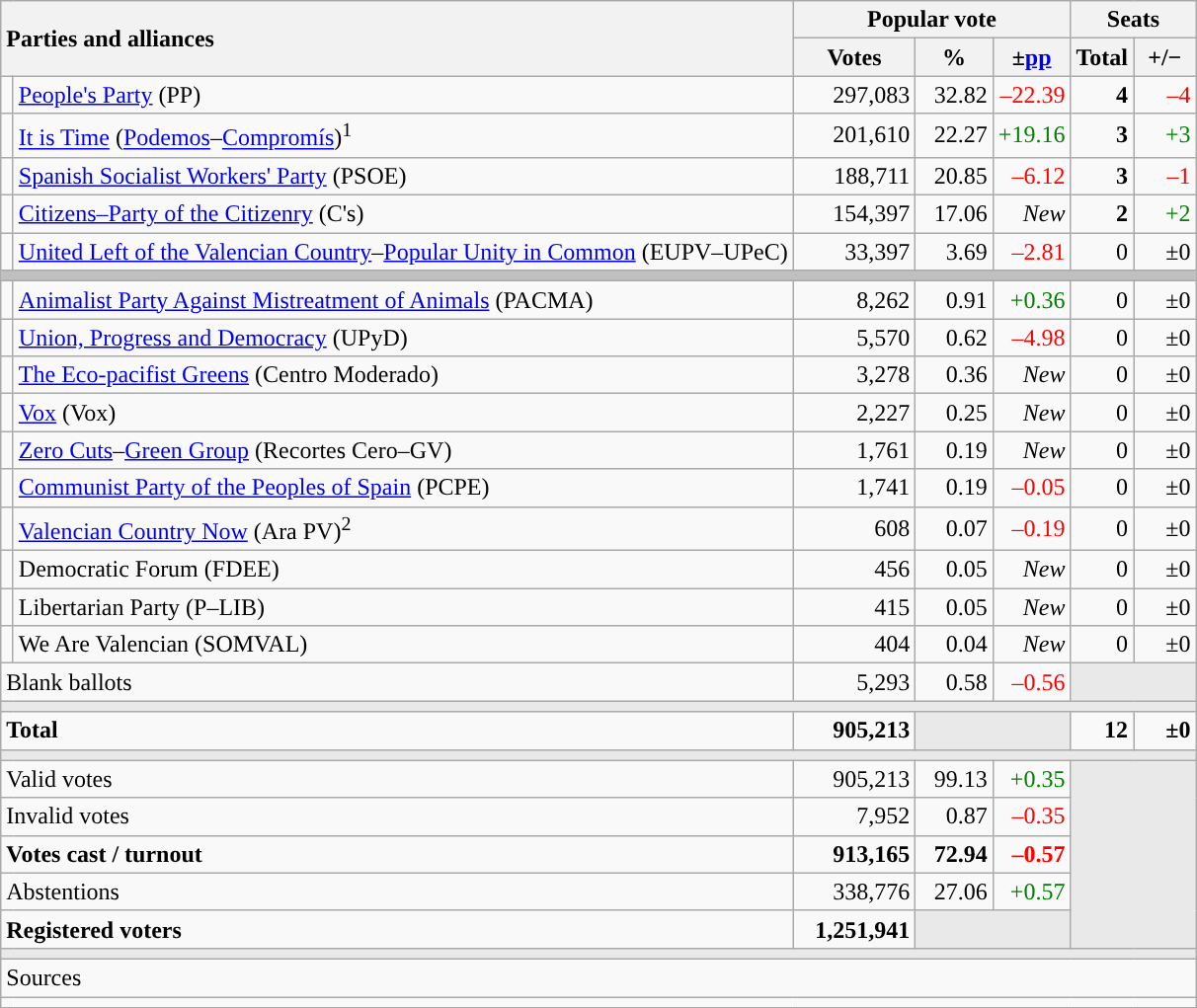<table class="wikitable" style="text-align:right;">
<tr>
<th style="text-align:left;" rowspan="2" colspan="2" width="525">Parties and alliances</th>
<th colspan="3">Popular vote</th>
<th colspan="2">Seats</th>
</tr>
<tr>
<th width="75">Votes</th>
<th width="45">%</th>
<th width="45">±<a href='#'>pp</a></th>
<th width="35">Total</th>
<th width="35">+/−</th>
</tr>
<tr>
<td width="1" style="color:inherit;background:"></td>
<td align="left"><a href='#'>People's Party</a> (PP)</td>
<td>297,083</td>
<td>32.82</td>
<td style="color:red;">–22.39</td>
<td><strong>4</strong></td>
<td style="color:red;">–4</td>
</tr>
<tr>
<td style="color:inherit;background:"></td>
<td align="left"><a href='#'>It is Time</a> (<a href='#'>Podemos</a>–<a href='#'>Compromís</a>)<sup>1</sup></td>
<td>201,610</td>
<td>22.27</td>
<td style="color:green;">+19.16</td>
<td><strong>3</strong></td>
<td style="color:green;">+3</td>
</tr>
<tr>
<td style="color:inherit;background:"></td>
<td align="left"><a href='#'>Spanish Socialist Workers' Party</a> (PSOE)</td>
<td>188,711</td>
<td>20.85</td>
<td style="color:red;">–6.12</td>
<td><strong>3</strong></td>
<td style="color:red;">–1</td>
</tr>
<tr>
<td style="color:inherit;background:"></td>
<td align="left"><a href='#'>Citizens–Party of the Citizenry</a> (C's)</td>
<td>154,397</td>
<td>17.06</td>
<td><em>New</em></td>
<td><strong>2</strong></td>
<td style="color:green;">+2</td>
</tr>
<tr>
<td style="color:inherit;background:"></td>
<td align="left"><a href='#'>United Left of the Valencian Country</a>–<a href='#'>Popular Unity in Common</a> (EUPV–UPeC)</td>
<td>33,397</td>
<td>3.69</td>
<td style="color:red;">–2.81</td>
<td>0</td>
<td>±0</td>
</tr>
<tr>
<td colspan="7" bgcolor="#C0C0C0"></td>
</tr>
<tr>
<td style="color:inherit;background:"></td>
<td align="left"><a href='#'>Animalist Party Against Mistreatment of Animals</a> (PACMA)</td>
<td>8,262</td>
<td>0.91</td>
<td style="color:green;">+0.36</td>
<td>0</td>
<td>±0</td>
</tr>
<tr>
<td style="color:inherit;background:"></td>
<td align="left"><a href='#'>Union, Progress and Democracy</a> (UPyD)</td>
<td>5,570</td>
<td>0.62</td>
<td style="color:red;">–4.98</td>
<td>0</td>
<td>±0</td>
</tr>
<tr>
<td style="color:inherit;background:"></td>
<td align="left"><a href='#'>The Eco-pacifist Greens</a> (Centro Moderado)</td>
<td>3,278</td>
<td>0.36</td>
<td><em>New</em></td>
<td>0</td>
<td>±0</td>
</tr>
<tr>
<td style="color:inherit;background:"></td>
<td align="left"><a href='#'>Vox</a> (Vox)</td>
<td>2,227</td>
<td>0.25</td>
<td><em>New</em></td>
<td>0</td>
<td>±0</td>
</tr>
<tr>
<td style="color:inherit;background:"></td>
<td align="left"><a href='#'>Zero Cuts</a>–<a href='#'>Green Group</a> (Recortes Cero–GV)</td>
<td>1,761</td>
<td>0.19</td>
<td><em>New</em></td>
<td>0</td>
<td>±0</td>
</tr>
<tr>
<td style="color:inherit;background:"></td>
<td align="left"><a href='#'>Communist Party of the Peoples of Spain</a> (PCPE)</td>
<td>1,741</td>
<td>0.19</td>
<td style="color:red;">–0.05</td>
<td>0</td>
<td>±0</td>
</tr>
<tr>
<td style="color:inherit;background:"></td>
<td align="left"><a href='#'>Valencian Country Now</a> (Ara PV)<sup>2</sup></td>
<td>608</td>
<td>0.07</td>
<td style="color:red;">–0.19</td>
<td>0</td>
<td>±0</td>
</tr>
<tr>
<td style="color:inherit;background:"></td>
<td align="left">Democratic Forum (FDEE)</td>
<td>456</td>
<td>0.05</td>
<td><em>New</em></td>
<td>0</td>
<td>±0</td>
</tr>
<tr>
<td style="color:inherit;background:"></td>
<td align="left">Libertarian Party (P–LIB)</td>
<td>415</td>
<td>0.05</td>
<td><em>New</em></td>
<td>0</td>
<td>±0</td>
</tr>
<tr>
<td style="color:inherit;background:"></td>
<td align="left">We Are Valencian (SOMVAL)</td>
<td>404</td>
<td>0.04</td>
<td><em>New</em></td>
<td>0</td>
<td>±0</td>
</tr>
<tr>
<td align="left" colspan="2">Blank ballots</td>
<td>5,293</td>
<td>0.58</td>
<td style="color:red;">–0.56</td>
<td bgcolor="#E9E9E9" colspan="2"></td>
</tr>
<tr>
<td colspan="7" bgcolor="#E9E9E9"></td>
</tr>
<tr style="font-weight:bold;">
<td align="left" colspan="2">Total</td>
<td>905,213</td>
<td bgcolor="#E9E9E9" colspan="2"></td>
<td>12</td>
<td>±0</td>
</tr>
<tr>
<td colspan="7" bgcolor="#E9E9E9"></td>
</tr>
<tr>
<td align="left" colspan="2">Valid votes</td>
<td>905,213</td>
<td>99.13</td>
<td style="color:green;">+0.35</td>
<td bgcolor="#E9E9E9" colspan="2" rowspan="5"></td>
</tr>
<tr>
<td align="left" colspan="2">Invalid votes</td>
<td>7,952</td>
<td>0.87</td>
<td style="color:red;">–0.35</td>
</tr>
<tr style="font-weight:bold;">
<td align="left" colspan="2">Votes cast / turnout</td>
<td>913,165</td>
<td>72.94</td>
<td style="color:red;">–0.57</td>
</tr>
<tr>
<td align="left" colspan="2">Abstentions</td>
<td>338,776</td>
<td>27.06</td>
<td style="color:green;">+0.57</td>
</tr>
<tr style="font-weight:bold;">
<td align="left" colspan="2">Registered voters</td>
<td>1,251,941</td>
<td bgcolor="#E9E9E9" colspan="2"></td>
</tr>
<tr>
<td colspan="7" bgcolor="#E9E9E9"></td>
</tr>
<tr>
<td align="left" colspan="7">Sources</td>
</tr>
<tr>
<td colspan="7" style="text-align:left; max-width:790px;"></td>
</tr>
</table>
